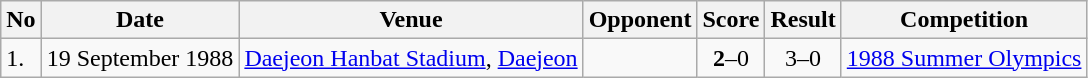<table class="wikitable" style="font-size:100%;">
<tr>
<th>No</th>
<th>Date</th>
<th>Venue</th>
<th>Opponent</th>
<th>Score</th>
<th>Result</th>
<th>Competition</th>
</tr>
<tr>
<td>1.</td>
<td>19 September 1988</td>
<td><a href='#'>Daejeon Hanbat Stadium</a>, <a href='#'>Daejeon</a></td>
<td></td>
<td align=center><strong>2</strong>–0</td>
<td align=center>3–0</td>
<td><a href='#'>1988 Summer Olympics</a></td>
</tr>
</table>
